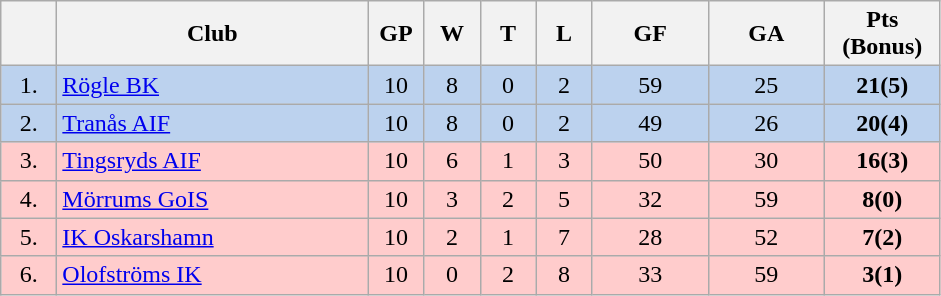<table class="wikitable">
<tr>
<th width="30"></th>
<th width="200">Club</th>
<th width="30">GP</th>
<th width="30">W</th>
<th width="30">T</th>
<th width="30">L</th>
<th width="70">GF</th>
<th width="70">GA</th>
<th width="70">Pts (Bonus)</th>
</tr>
<tr bgcolor="#BCD2EE" align="center">
<td>1.</td>
<td align="left"><a href='#'>Rögle BK</a></td>
<td>10</td>
<td>8</td>
<td>0</td>
<td>2</td>
<td>59</td>
<td>25</td>
<td><strong>21(5)</strong></td>
</tr>
<tr bgcolor="#BCD2EE" align="center">
<td>2.</td>
<td align="left"><a href='#'>Tranås AIF</a></td>
<td>10</td>
<td>8</td>
<td>0</td>
<td>2</td>
<td>49</td>
<td>26</td>
<td><strong>20(4)</strong></td>
</tr>
<tr bgcolor="#FFCCCC" align="center">
<td>3.</td>
<td align="left"><a href='#'>Tingsryds AIF</a></td>
<td>10</td>
<td>6</td>
<td>1</td>
<td>3</td>
<td>50</td>
<td>30</td>
<td><strong>16(3)</strong></td>
</tr>
<tr bgcolor="#FFCCCC" align="center">
<td>4.</td>
<td align="left"><a href='#'>Mörrums GoIS</a></td>
<td>10</td>
<td>3</td>
<td>2</td>
<td>5</td>
<td>32</td>
<td>59</td>
<td><strong>8(0)</strong></td>
</tr>
<tr bgcolor="#FFCCCC" align="center">
<td>5.</td>
<td align="left"><a href='#'>IK Oskarshamn</a></td>
<td>10</td>
<td>2</td>
<td>1</td>
<td>7</td>
<td>28</td>
<td>52</td>
<td><strong>7(2)</strong></td>
</tr>
<tr bgcolor="#FFCCCC" align="center">
<td>6.</td>
<td align="left"><a href='#'>Olofströms IK</a></td>
<td>10</td>
<td>0</td>
<td>2</td>
<td>8</td>
<td>33</td>
<td>59</td>
<td><strong>3(1)</strong></td>
</tr>
</table>
